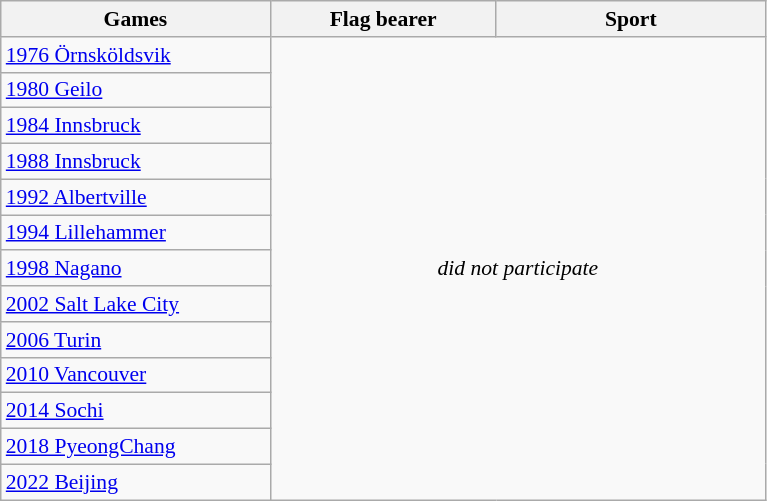<table class="wikitable" style="text-align:center; font-size:90%;">
<tr>
<th style="width:12em">Games</th>
<th style="width:10em">Flag bearer</th>
<th style="width:12em">Sport</th>
</tr>
<tr>
<td align=left><a href='#'>1976 Örnsköldsvik</a></td>
<td colspan=2 rowspan="13"><em>did not participate</em></td>
</tr>
<tr>
<td align=left><a href='#'>1980 Geilo</a></td>
</tr>
<tr>
<td align=left><a href='#'>1984 Innsbruck</a></td>
</tr>
<tr>
<td align=left><a href='#'>1988 Innsbruck</a></td>
</tr>
<tr>
<td align=left><a href='#'>1992 Albertville</a></td>
</tr>
<tr>
<td align=left><a href='#'>1994 Lillehammer</a></td>
</tr>
<tr>
<td align=left><a href='#'>1998 Nagano</a></td>
</tr>
<tr>
<td align=left><a href='#'>2002 Salt Lake City</a></td>
</tr>
<tr>
<td align=left><a href='#'>2006 Turin</a></td>
</tr>
<tr>
<td align=left><a href='#'>2010 Vancouver</a></td>
</tr>
<tr>
<td align=left><a href='#'>2014 Sochi</a></td>
</tr>
<tr>
<td align=left><a href='#'>2018 PyeongChang</a></td>
</tr>
<tr>
<td align=left><a href='#'>2022 Beijing</a></td>
</tr>
</table>
